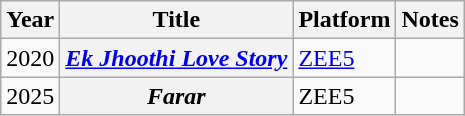<table class="wikitable sortable plainrowheaders">
<tr>
<th>Year</th>
<th>Title</th>
<th>Platform</th>
<th>Notes</th>
</tr>
<tr>
<td>2020</td>
<th scope="row"><em><a href='#'>Ek Jhoothi Love Story</a></em></th>
<td><a href='#'>ZEE5</a></td>
<td></td>
</tr>
<tr>
<td>2025</td>
<th scope="row"><em>Farar</em></th>
<td>ZEE5</td>
<td></td>
</tr>
</table>
